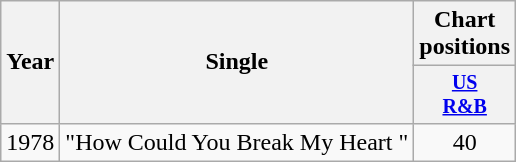<table class="wikitable" style="text-align:center;">
<tr>
<th rowspan="2">Year</th>
<th rowspan="2">Single</th>
<th colspan="3">Chart positions</th>
</tr>
<tr style="font-size:smaller;">
<th style="width:40px;"><a href='#'>US<br>R&B</a></th>
</tr>
<tr>
<td>1978</td>
<td style="text-align:left;">"How Could You Break My Heart "</td>
<td>40</td>
</tr>
</table>
